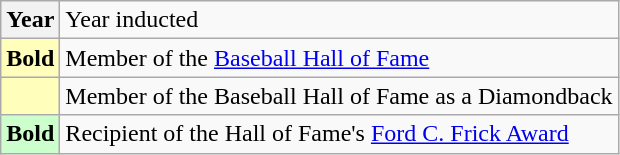<table class="wikitable">
<tr>
<th scope="row">Year</th>
<td>Year inducted</td>
</tr>
<tr>
<th scope="row" style="background:#ffb;"><strong>Bold</strong></th>
<td>Member of the <a href='#'>Baseball Hall of Fame</a></td>
</tr>
<tr>
<th scope="row" style="background:#ffb;"></th>
<td>Member of the Baseball Hall of Fame as a Diamondback</td>
</tr>
<tr>
<th scope="row" style="background:#cfc;"><strong>Bold</strong></th>
<td>Recipient of the Hall of Fame's <a href='#'>Ford C. Frick Award</a></td>
</tr>
</table>
